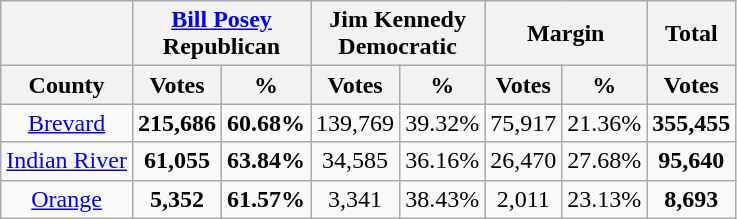<table class="wikitable sortable" style="text-align:center">
<tr>
<th></th>
<th style="text-align:center;" colspan="2"><a href='#'>Bill Posey</a><br>Republican</th>
<th style="text-align:center;" colspan="2">Jim Kennedy<br>Democratic</th>
<th style="text-align:center;" colspan="2">Margin</th>
<th style="text-align:center;">Total</th>
</tr>
<tr>
<th align=center>County</th>
<th style="text-align:center;" data-sort-type="number">Votes</th>
<th style="text-align:center;" data-sort-type="number">%</th>
<th style="text-align:center;" data-sort-type="number">Votes</th>
<th style="text-align:center;" data-sort-type="number">%</th>
<th style="text-align:center;" data-sort-type="number">Votes</th>
<th style="text-align:center;" data-sort-type="number">%</th>
<th style="text-align:center;" data-sort-type="number">Votes</th>
</tr>
<tr>
<td align=center><a href='#'>Brevard</a></td>
<td><strong>215,686</strong></td>
<td><strong>60.68%</strong></td>
<td>139,769</td>
<td>39.32%</td>
<td>75,917</td>
<td>21.36%</td>
<td><strong>355,455</strong></td>
</tr>
<tr>
<td align=center><a href='#'>Indian River</a></td>
<td><strong>61,055</strong></td>
<td><strong>63.84%</strong></td>
<td>34,585</td>
<td>36.16%</td>
<td>26,470</td>
<td>27.68%</td>
<td><strong>95,640</strong></td>
</tr>
<tr>
<td align=center><a href='#'>Orange</a></td>
<td><strong>5,352</strong></td>
<td><strong>61.57%</strong></td>
<td>3,341</td>
<td>38.43%</td>
<td>2,011</td>
<td>23.13%</td>
<td><strong>8,693</strong></td>
</tr>
</table>
